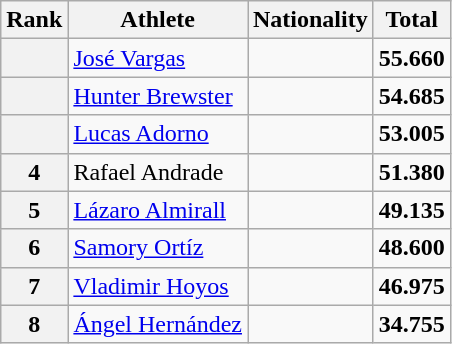<table class="wikitable sortable" style="text-align:left">
<tr>
<th scope=col>Rank</th>
<th scope=col>Athlete</th>
<th scope=col>Nationality</th>
<th scope=col>Total</th>
</tr>
<tr>
<th scope=row></th>
<td align=left><a href='#'>José Vargas</a></td>
<td></td>
<td><strong>55.660</strong></td>
</tr>
<tr>
<th scope=row></th>
<td align=left><a href='#'>Hunter Brewster</a></td>
<td></td>
<td><strong>54.685</strong></td>
</tr>
<tr>
<th scope=row></th>
<td align=left><a href='#'>Lucas Adorno</a></td>
<td></td>
<td><strong>53.005</strong></td>
</tr>
<tr>
<th scope=row>4</th>
<td align=left>Rafael Andrade</td>
<td></td>
<td><strong>51.380</strong></td>
</tr>
<tr>
<th scope=row>5</th>
<td align=left><a href='#'>Lázaro Almirall</a></td>
<td></td>
<td><strong>49.135</strong></td>
</tr>
<tr>
<th scope=row>6</th>
<td align=left><a href='#'>Samory Ortíz</a></td>
<td></td>
<td><strong>48.600</strong></td>
</tr>
<tr>
<th scope=row>7</th>
<td align=left><a href='#'>Vladimir Hoyos</a></td>
<td></td>
<td><strong>46.975</strong></td>
</tr>
<tr>
<th scope=row>8</th>
<td align=left><a href='#'>Ángel Hernández</a></td>
<td></td>
<td><strong>34.755</strong></td>
</tr>
</table>
